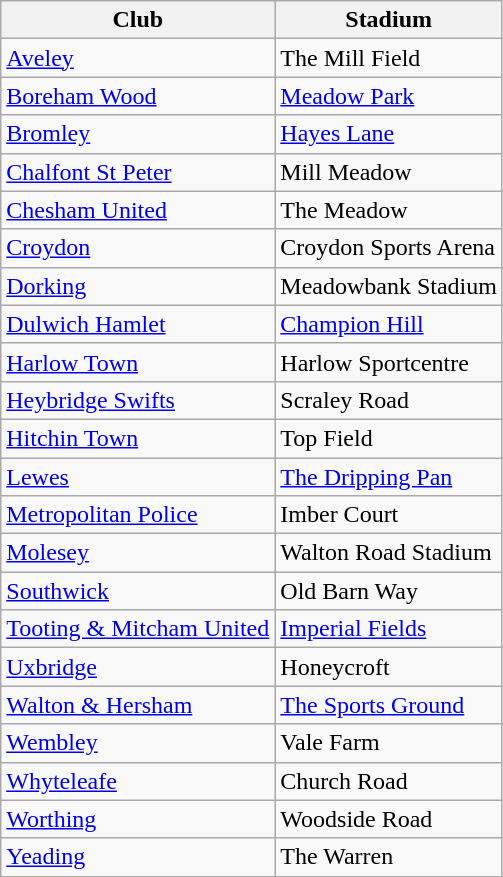<table class="wikitable sortable">
<tr>
<th>Club</th>
<th>Stadium</th>
</tr>
<tr>
<td><a href='#'>Aveley</a></td>
<td>The Mill Field</td>
</tr>
<tr>
<td><a href='#'>Boreham Wood</a></td>
<td><a href='#'>Meadow Park</a></td>
</tr>
<tr>
<td><a href='#'>Bromley</a></td>
<td><a href='#'>Hayes Lane</a></td>
</tr>
<tr>
<td><a href='#'>Chalfont St Peter</a></td>
<td>Mill Meadow</td>
</tr>
<tr>
<td><a href='#'>Chesham United</a></td>
<td>The Meadow</td>
</tr>
<tr>
<td><a href='#'>Croydon</a></td>
<td>Croydon Sports Arena</td>
</tr>
<tr>
<td><a href='#'>Dorking</a></td>
<td>Meadowbank Stadium</td>
</tr>
<tr>
<td><a href='#'>Dulwich Hamlet</a></td>
<td><a href='#'>Champion Hill</a></td>
</tr>
<tr>
<td><a href='#'>Harlow Town</a></td>
<td>Harlow Sportcentre</td>
</tr>
<tr>
<td><a href='#'>Heybridge Swifts</a></td>
<td>Scraley Road</td>
</tr>
<tr>
<td><a href='#'>Hitchin Town</a></td>
<td>Top Field</td>
</tr>
<tr>
<td><a href='#'>Lewes</a></td>
<td><a href='#'>The Dripping Pan</a></td>
</tr>
<tr>
<td><a href='#'>Metropolitan Police</a></td>
<td>Imber Court</td>
</tr>
<tr>
<td><a href='#'>Molesey</a></td>
<td>Walton Road Stadium</td>
</tr>
<tr>
<td><a href='#'>Southwick</a></td>
<td>Old Barn Way</td>
</tr>
<tr>
<td><a href='#'>Tooting & Mitcham United</a></td>
<td><a href='#'>Imperial Fields</a></td>
</tr>
<tr>
<td><a href='#'>Uxbridge</a></td>
<td>Honeycroft</td>
</tr>
<tr>
<td><a href='#'>Walton & Hersham</a></td>
<td><a href='#'>The Sports Ground</a></td>
</tr>
<tr>
<td><a href='#'>Wembley</a></td>
<td>Vale Farm</td>
</tr>
<tr>
<td><a href='#'>Whyteleafe</a></td>
<td>Church Road</td>
</tr>
<tr>
<td><a href='#'>Worthing</a></td>
<td>Woodside Road</td>
</tr>
<tr>
<td><a href='#'>Yeading</a></td>
<td>The Warren</td>
</tr>
</table>
